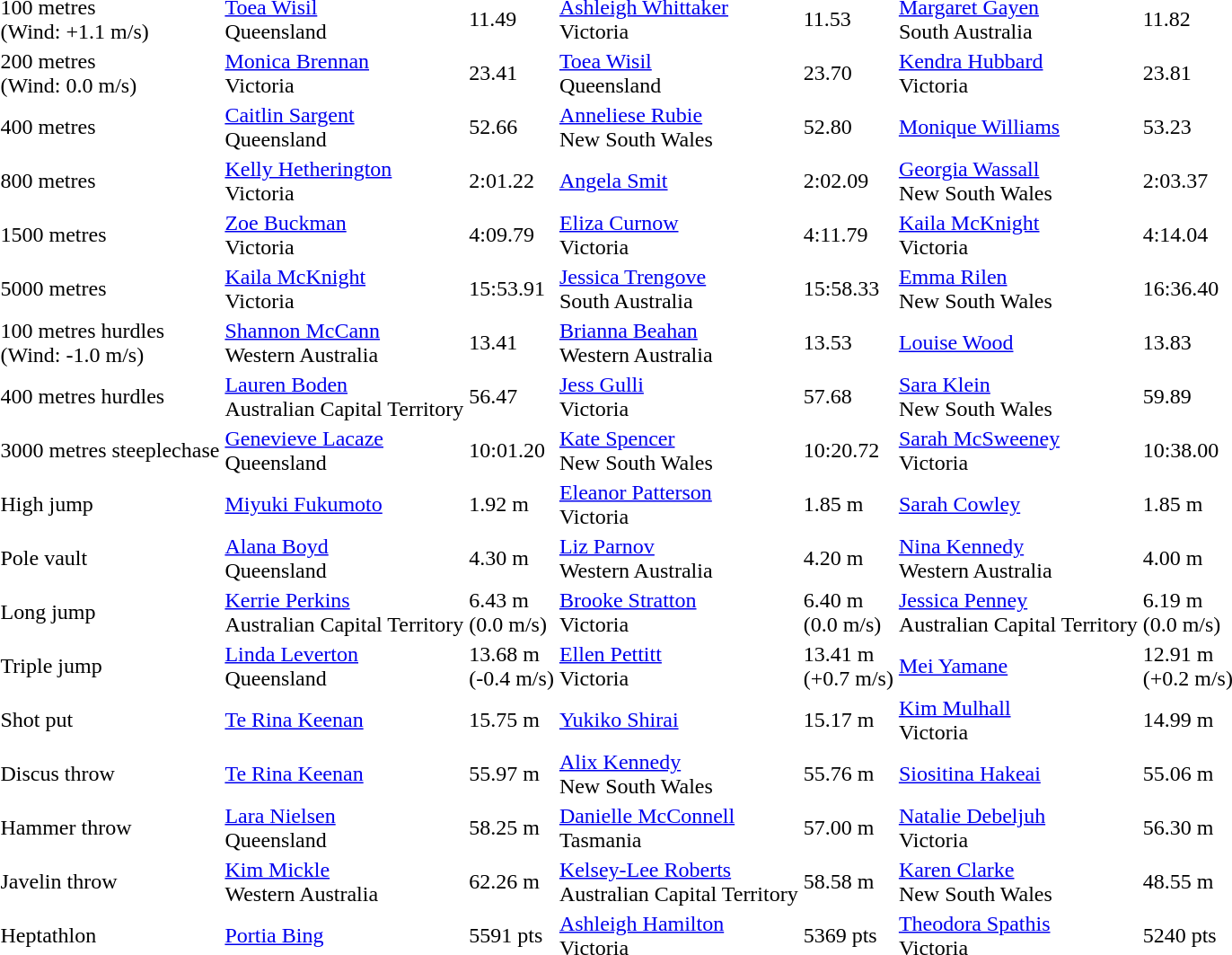<table>
<tr>
<td>100 metres<br>(Wind: +1.1 m/s)</td>
<td><a href='#'>Toea Wisil</a><br>Queensland</td>
<td>11.49</td>
<td><a href='#'>Ashleigh Whittaker</a><br>Victoria</td>
<td>11.53</td>
<td><a href='#'>Margaret Gayen</a><br>South Australia</td>
<td>11.82</td>
</tr>
<tr>
<td>200 metres<br>(Wind: 0.0 m/s)</td>
<td><a href='#'>Monica Brennan</a><br>Victoria</td>
<td>23.41</td>
<td><a href='#'>Toea Wisil</a><br>Queensland</td>
<td>23.70</td>
<td><a href='#'>Kendra Hubbard</a><br>Victoria</td>
<td>23.81</td>
</tr>
<tr>
<td>400 metres</td>
<td><a href='#'>Caitlin Sargent</a><br>Queensland</td>
<td>52.66</td>
<td><a href='#'>Anneliese Rubie</a><br>New South Wales</td>
<td>52.80</td>
<td><a href='#'>Monique Williams</a><br></td>
<td>53.23</td>
</tr>
<tr>
<td>800 metres</td>
<td><a href='#'>Kelly Hetherington</a><br>Victoria</td>
<td>2:01.22</td>
<td><a href='#'>Angela Smit</a><br></td>
<td>2:02.09</td>
<td><a href='#'>Georgia Wassall</a><br>New South Wales</td>
<td>2:03.37</td>
</tr>
<tr>
<td>1500 metres</td>
<td><a href='#'>Zoe Buckman</a><br>Victoria</td>
<td>4:09.79</td>
<td><a href='#'>Eliza Curnow</a><br>Victoria</td>
<td>4:11.79</td>
<td><a href='#'>Kaila McKnight</a><br>Victoria</td>
<td>4:14.04</td>
</tr>
<tr>
<td>5000 metres</td>
<td><a href='#'>Kaila McKnight</a><br>Victoria</td>
<td>15:53.91</td>
<td><a href='#'>Jessica Trengove</a><br>South Australia</td>
<td>15:58.33</td>
<td><a href='#'>Emma Rilen</a><br>New South Wales</td>
<td>16:36.40</td>
</tr>
<tr>
<td>100 metres hurdles<br>(Wind: -1.0 m/s)</td>
<td><a href='#'>Shannon McCann</a><br>Western Australia</td>
<td>13.41</td>
<td><a href='#'>Brianna Beahan</a><br>Western Australia</td>
<td>13.53</td>
<td><a href='#'>Louise Wood</a><br></td>
<td>13.83</td>
</tr>
<tr>
<td>400 metres hurdles</td>
<td><a href='#'>Lauren Boden</a><br>Australian Capital Territory</td>
<td>56.47</td>
<td><a href='#'>Jess Gulli</a><br>Victoria</td>
<td>57.68</td>
<td><a href='#'>Sara Klein</a><br>New South Wales</td>
<td>59.89</td>
</tr>
<tr>
<td>3000 metres steeplechase</td>
<td><a href='#'>Genevieve Lacaze</a><br>Queensland</td>
<td>10:01.20</td>
<td><a href='#'>Kate Spencer</a><br>New South Wales</td>
<td>10:20.72</td>
<td><a href='#'>Sarah McSweeney</a><br>Victoria</td>
<td>10:38.00</td>
</tr>
<tr>
<td>High jump</td>
<td><a href='#'>Miyuki Fukumoto</a><br></td>
<td>1.92 m</td>
<td><a href='#'>Eleanor Patterson</a><br>Victoria</td>
<td>1.85 m</td>
<td><a href='#'>Sarah Cowley</a><br></td>
<td>1.85 m</td>
</tr>
<tr>
<td>Pole vault</td>
<td><a href='#'>Alana Boyd</a><br>Queensland</td>
<td>4.30 m</td>
<td><a href='#'>Liz Parnov</a><br>Western Australia</td>
<td>4.20 m</td>
<td><a href='#'>Nina Kennedy</a><br>Western Australia</td>
<td>4.00 m</td>
</tr>
<tr>
<td>Long jump</td>
<td><a href='#'>Kerrie Perkins</a><br>Australian Capital Territory</td>
<td>6.43 m<br>(0.0 m/s)</td>
<td><a href='#'>Brooke Stratton</a><br>Victoria</td>
<td>6.40 m<br>(0.0 m/s)</td>
<td><a href='#'>Jessica Penney</a><br>Australian Capital Territory</td>
<td>6.19 m<br>(0.0 m/s)</td>
</tr>
<tr>
<td>Triple jump</td>
<td><a href='#'>Linda Leverton</a><br>Queensland</td>
<td>13.68 m<br>(-0.4 m/s)</td>
<td><a href='#'>Ellen Pettitt</a><br>Victoria</td>
<td>13.41 m <br>(+0.7 m/s)</td>
<td><a href='#'>Mei Yamane</a><br></td>
<td>12.91 m <br>(+0.2 m/s)</td>
</tr>
<tr>
<td>Shot put</td>
<td><a href='#'>Te Rina Keenan</a><br></td>
<td>15.75 m</td>
<td><a href='#'>Yukiko Shirai</a><br></td>
<td>15.17 m</td>
<td><a href='#'>Kim Mulhall</a><br>Victoria</td>
<td>14.99 m</td>
</tr>
<tr>
<td>Discus throw</td>
<td><a href='#'>Te Rina Keenan</a><br></td>
<td>55.97 m</td>
<td><a href='#'>Alix Kennedy</a><br>New South Wales</td>
<td>55.76 m</td>
<td><a href='#'>Siositina Hakeai</a><br></td>
<td>55.06 m</td>
</tr>
<tr>
<td>Hammer throw</td>
<td><a href='#'>Lara Nielsen</a><br>Queensland</td>
<td>58.25 m</td>
<td><a href='#'>Danielle McConnell</a><br>Tasmania</td>
<td>57.00 m</td>
<td><a href='#'>Natalie Debeljuh</a><br>Victoria</td>
<td>56.30 m</td>
</tr>
<tr>
<td>Javelin throw</td>
<td><a href='#'>Kim Mickle</a><br>Western Australia</td>
<td>62.26 m</td>
<td><a href='#'>Kelsey-Lee Roberts</a><br>Australian Capital Territory</td>
<td>58.58 m</td>
<td><a href='#'>Karen Clarke</a><br>New South Wales</td>
<td>48.55 m</td>
</tr>
<tr>
<td>Heptathlon</td>
<td><a href='#'>Portia Bing</a><br></td>
<td>5591 pts</td>
<td><a href='#'>Ashleigh Hamilton</a><br>Victoria</td>
<td>5369 pts</td>
<td><a href='#'>Theodora Spathis</a><br>Victoria</td>
<td>5240 pts</td>
</tr>
<tr>
</tr>
</table>
